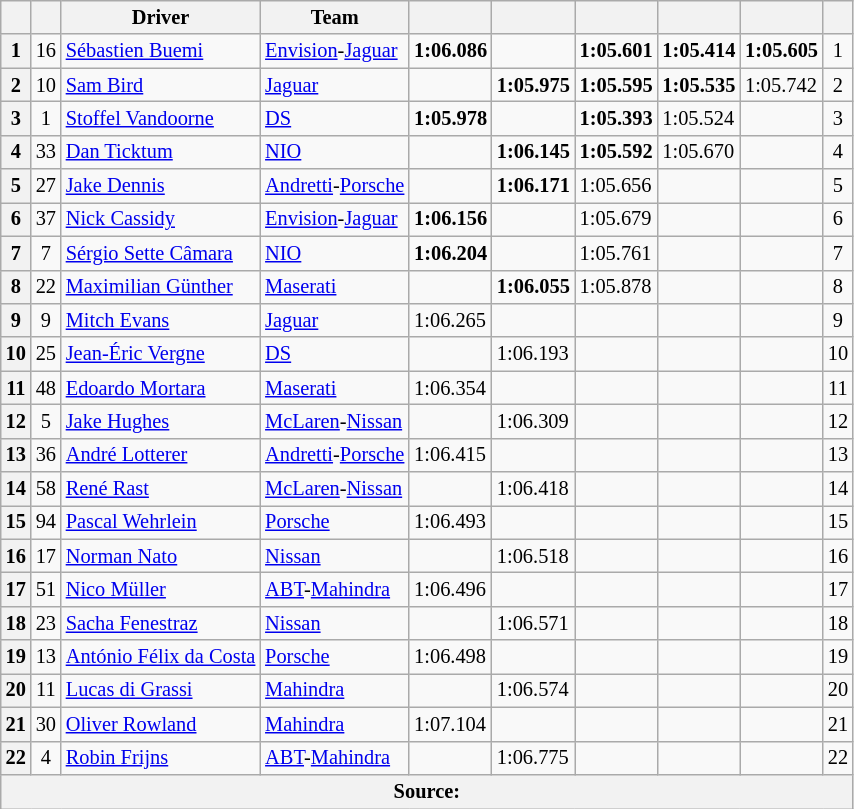<table class="wikitable sortable" style="font-size: 85%">
<tr>
<th scope="col"></th>
<th scope="col"></th>
<th scope="col">Driver</th>
<th scope="col">Team</th>
<th scope="col"></th>
<th scope="col"></th>
<th scope="col"></th>
<th scope="col"></th>
<th scope="col"></th>
<th scope="col"></th>
</tr>
<tr>
<th scope="row">1</th>
<td align="center">16</td>
<td data-sort-value="BUE"> <a href='#'>Sébastien Buemi</a></td>
<td><a href='#'>Envision</a>-<a href='#'>Jaguar</a></td>
<td><strong>1:06.086</strong></td>
<td></td>
<td><strong>1:05.601</strong></td>
<td><strong>1:05.414</strong></td>
<td><strong>1:05.605</strong></td>
<td align="center">1</td>
</tr>
<tr>
<th scope="row">2</th>
<td align="center">10</td>
<td data-sort-value="BIR"> <a href='#'>Sam Bird</a></td>
<td><a href='#'>Jaguar</a></td>
<td></td>
<td><strong>1:05.975</strong></td>
<td><strong>1:05.595</strong></td>
<td><strong>1:05.535</strong></td>
<td>1:05.742</td>
<td align="center">2</td>
</tr>
<tr>
<th scope="row">3</th>
<td align="center">1</td>
<td data-sort-value="VAN"> <a href='#'>Stoffel Vandoorne</a></td>
<td><a href='#'>DS</a></td>
<td><strong>1:05.978</strong></td>
<td></td>
<td><strong>1:05.393</strong></td>
<td>1:05.524</td>
<td></td>
<td align="center">3</td>
</tr>
<tr>
<th scope="row">4</th>
<td align="center">33</td>
<td data-sort-value="TIC"> <a href='#'>Dan Ticktum</a></td>
<td><a href='#'>NIO</a></td>
<td></td>
<td><strong>1:06.145</strong></td>
<td><strong>1:05.592</strong></td>
<td>1:05.670</td>
<td></td>
<td align="center">4</td>
</tr>
<tr>
<th scope="row">5</th>
<td align="center">27</td>
<td data-sort-value="DEN"> <a href='#'>Jake Dennis</a></td>
<td><a href='#'>Andretti</a>-<a href='#'>Porsche</a></td>
<td></td>
<td><strong>1:06.171</strong></td>
<td>1:05.656</td>
<td></td>
<td></td>
<td align="center">5</td>
</tr>
<tr>
<th scope="row">6</th>
<td align="center">37</td>
<td data-sort-value="CAS"> <a href='#'>Nick Cassidy</a></td>
<td><a href='#'>Envision</a>-<a href='#'>Jaguar</a></td>
<td><strong>1:06.156</strong></td>
<td></td>
<td>1:05.679</td>
<td></td>
<td></td>
<td align="center">6</td>
</tr>
<tr>
<th scope="row">7</th>
<td align="center">7</td>
<td data-sort-value="SET"> <a href='#'>Sérgio Sette Câmara</a></td>
<td><a href='#'>NIO</a></td>
<td><strong>1:06.204</strong></td>
<td></td>
<td>1:05.761</td>
<td></td>
<td></td>
<td align="center">7</td>
</tr>
<tr>
<th scope="row">8</th>
<td align="center">22</td>
<td data-sort-value="GUN"> <a href='#'>Maximilian Günther</a></td>
<td><a href='#'>Maserati</a></td>
<td></td>
<td><strong>1:06.055</strong></td>
<td>1:05.878</td>
<td></td>
<td></td>
<td align="center">8</td>
</tr>
<tr>
<th scope="row">9</th>
<td align="center">9</td>
<td data-sort-value="EVA"> <a href='#'>Mitch Evans</a></td>
<td><a href='#'>Jaguar</a></td>
<td>1:06.265</td>
<td></td>
<td></td>
<td></td>
<td></td>
<td align="center">9</td>
</tr>
<tr>
<th scope="row">10</th>
<td align="center">25</td>
<td data-sort-value="JEV"> <a href='#'>Jean-Éric Vergne</a></td>
<td><a href='#'>DS</a></td>
<td></td>
<td>1:06.193</td>
<td></td>
<td></td>
<td></td>
<td align="center">10</td>
</tr>
<tr>
<th scope="row">11</th>
<td align="center">48</td>
<td data-sort-value="MOR"> <a href='#'>Edoardo Mortara</a></td>
<td><a href='#'>Maserati</a></td>
<td>1:06.354</td>
<td></td>
<td></td>
<td></td>
<td></td>
<td align="center">11</td>
</tr>
<tr>
<th scope="row">12</th>
<td align="center">5</td>
<td data-sort-value="HUG"> <a href='#'>Jake Hughes</a></td>
<td><a href='#'>McLaren</a>-<a href='#'>Nissan</a></td>
<td></td>
<td>1:06.309</td>
<td></td>
<td></td>
<td></td>
<td align="center">12</td>
</tr>
<tr>
<th scope="row">13</th>
<td align="center">36</td>
<td data-sort-value="LOT"> <a href='#'>André Lotterer</a></td>
<td><a href='#'>Andretti</a>-<a href='#'>Porsche</a></td>
<td>1:06.415</td>
<td></td>
<td></td>
<td></td>
<td></td>
<td align="center">13</td>
</tr>
<tr>
<th scope="row">14</th>
<td align="center">58</td>
<td data-sort-value="RAS"> <a href='#'>René Rast</a></td>
<td><a href='#'>McLaren</a>-<a href='#'>Nissan</a></td>
<td></td>
<td>1:06.418</td>
<td></td>
<td></td>
<td></td>
<td align="center">14</td>
</tr>
<tr>
<th scope="row">15</th>
<td align="center">94</td>
<td data-sort-value="WEH"> <a href='#'>Pascal Wehrlein</a></td>
<td><a href='#'>Porsche</a></td>
<td>1:06.493</td>
<td></td>
<td></td>
<td></td>
<td></td>
<td align="center">15</td>
</tr>
<tr>
<th scope="row">16</th>
<td align="center">17</td>
<td data-sort-value="NAT"> <a href='#'>Norman Nato</a></td>
<td><a href='#'>Nissan</a></td>
<td></td>
<td>1:06.518</td>
<td></td>
<td></td>
<td></td>
<td align="center">16</td>
</tr>
<tr>
<th scope="row">17</th>
<td align="center">51</td>
<td data-sort-value="MUE"> <a href='#'>Nico Müller</a></td>
<td><a href='#'>ABT</a>-<a href='#'>Mahindra</a></td>
<td>1:06.496</td>
<td></td>
<td></td>
<td></td>
<td></td>
<td align="center">17</td>
</tr>
<tr>
<th scope="row">18</th>
<td align="center">23</td>
<td data-sort-value="FEN"> <a href='#'>Sacha Fenestraz</a></td>
<td><a href='#'>Nissan</a></td>
<td></td>
<td>1:06.571</td>
<td></td>
<td></td>
<td></td>
<td align="center">18</td>
</tr>
<tr>
<th scope="row">19</th>
<td align="center">13</td>
<td data-sort-value="DAC"> <a href='#'>António Félix da Costa</a></td>
<td><a href='#'>Porsche</a></td>
<td>1:06.498</td>
<td></td>
<td></td>
<td></td>
<td></td>
<td align="center">19</td>
</tr>
<tr>
<th scope="row">20</th>
<td align="center">11</td>
<td data-sort-value="DIG"> <a href='#'>Lucas di Grassi</a></td>
<td><a href='#'>Mahindra</a></td>
<td></td>
<td>1:06.574</td>
<td></td>
<td></td>
<td></td>
<td align="center">20</td>
</tr>
<tr>
<th scope="row">21</th>
<td align="center">30</td>
<td data-sort-value="ROW"> <a href='#'>Oliver Rowland</a></td>
<td><a href='#'>Mahindra</a></td>
<td>1:07.104</td>
<td></td>
<td></td>
<td></td>
<td></td>
<td align="center">21</td>
</tr>
<tr>
<th scope="row">22</th>
<td align="center">4</td>
<td data-sort-value="FRI"> <a href='#'>Robin Frijns</a></td>
<td><a href='#'>ABT</a>-<a href='#'>Mahindra</a></td>
<td></td>
<td>1:06.775</td>
<td></td>
<td></td>
<td></td>
<td align="center">22</td>
</tr>
<tr>
<th colspan="10">Source:</th>
</tr>
</table>
